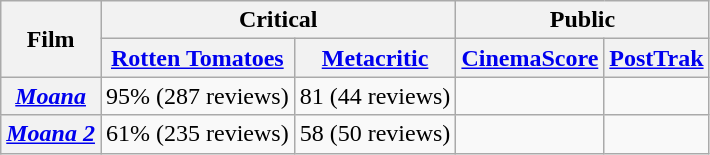<table class="wikitable plainrowheaders sortable" style="text-align: center;">
<tr>
<th scope="col" rowspan="2">Film</th>
<th scope="col" colspan="2">Critical</th>
<th scope="col" colspan="2">Public</th>
</tr>
<tr>
<th scope="col"><a href='#'>Rotten Tomatoes</a></th>
<th scope="col"><a href='#'>Metacritic</a></th>
<th scope="col"><a href='#'>CinemaScore</a></th>
<th scope="col"><a href='#'>PostTrak</a></th>
</tr>
<tr>
<th scope="row"><em><a href='#'>Moana</a></em></th>
<td>95% (287 reviews)</td>
<td>81 (44 reviews)</td>
<td></td>
<td></td>
</tr>
<tr>
<th scope="row"><em><a href='#'>Moana 2</a></em></th>
<td>61% (235 reviews)</td>
<td>58 (50 reviews)</td>
<td></td>
<td></td>
</tr>
</table>
